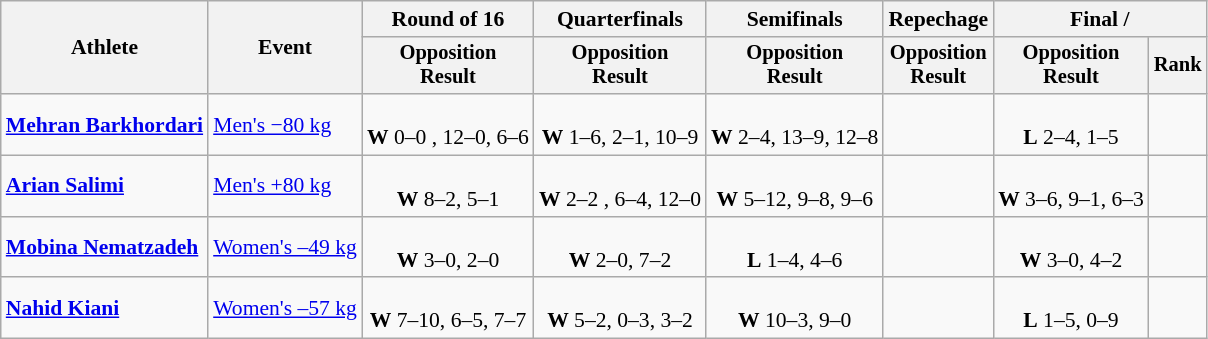<table class=wikitable style=font-size:90%;text-align:center>
<tr>
<th rowspan=2>Athlete</th>
<th rowspan=2>Event</th>
<th>Round of 16</th>
<th>Quarterfinals</th>
<th>Semifinals</th>
<th>Repechage</th>
<th colspan=2>Final / </th>
</tr>
<tr style=font-size:95%>
<th>Opposition<br>Result</th>
<th>Opposition<br>Result</th>
<th>Opposition<br>Result</th>
<th>Opposition<br>Result</th>
<th>Opposition<br>Result</th>
<th>Rank</th>
</tr>
<tr>
<td align=left><strong><a href='#'>Mehran Barkhordari</a></strong></td>
<td align=left><a href='#'>Men's −80 kg</a></td>
<td><br><strong>W</strong> 0–0 , 12–0, 6–6 </td>
<td><br><strong>W</strong> 1–6, 2–1, 10–9</td>
<td><br><strong>W</strong> 2–4, 13–9, 12–8</td>
<td></td>
<td><br><strong>L</strong> 2–4, 1–5</td>
<td></td>
</tr>
<tr>
<td align=left><strong><a href='#'>Arian Salimi</a></strong></td>
<td align=left><a href='#'>Men's +80 kg</a></td>
<td><br><strong>W</strong> 8–2, 5–1</td>
<td><br><strong>W</strong> 2–2 , 6–4, 12–0</td>
<td><br><strong>W</strong> 5–12, 9–8, 9–6</td>
<td></td>
<td><br><strong>W</strong> 3–6, 9–1, 6–3</td>
<td></td>
</tr>
<tr>
<td align=left><strong><a href='#'>Mobina Nematzadeh</a></strong></td>
<td align=left><a href='#'>Women's –49 kg</a></td>
<td><br><strong>W</strong> 3–0, 2–0</td>
<td><br><strong>W</strong> 2–0, 7–2</td>
<td><br><strong>L</strong> 1–4, 4–6</td>
<td></td>
<td><br><strong>W</strong> 3–0, 4–2</td>
<td></td>
</tr>
<tr>
<td align=left><strong><a href='#'>Nahid Kiani</a></strong></td>
<td align=left><a href='#'>Women's –57 kg</a></td>
<td><br><strong>W</strong> 7–10, 6–5, 7–7 </td>
<td><br><strong>W</strong> 5–2, 0–3, 3–2</td>
<td><br><strong>W</strong> 10–3, 9–0</td>
<td></td>
<td><br><strong>L</strong> 1–5, 0–9</td>
<td></td>
</tr>
</table>
